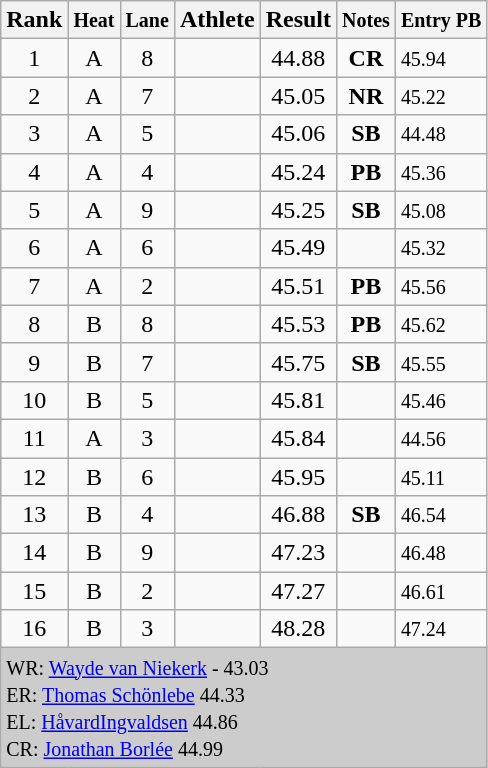<table class="wikitable sortable" style="text-align:left;">
<tr>
<th>Rank</th>
<th><small>Heat</small></th>
<th><small>Lane</small></th>
<th>Athlete</th>
<th>Result</th>
<th><small>Notes</small></th>
<th><small>Entry PB</small></th>
</tr>
<tr>
<td align=center>1</td>
<td align=center>A</td>
<td align=center>8</td>
<td></td>
<td align=center>44.88</td>
<td align=center> <strong>CR</strong></td>
<td><small>45.94</small></td>
</tr>
<tr>
<td align=center>2</td>
<td align=center>A</td>
<td align=center>7</td>
<td></td>
<td align=center>45.05</td>
<td align=center> <strong>NR</strong></td>
<td><small>45.22</small></td>
</tr>
<tr>
<td align=center>3</td>
<td align=center>A</td>
<td align=center>5</td>
<td></td>
<td align=center>45.06</td>
<td align=center> <strong>SB</strong></td>
<td><small>44.48</small></td>
</tr>
<tr>
<td align=center>4</td>
<td align=center>A</td>
<td align=center>4</td>
<td></td>
<td align=center>45.24</td>
<td align=center><strong>PB</strong></td>
<td><small>45.36</small></td>
</tr>
<tr>
<td align=center>5</td>
<td align=center>A</td>
<td align=center>9</td>
<td></td>
<td align=center>45.25</td>
<td align=center><strong>SB</strong></td>
<td><small>45.08</small></td>
</tr>
<tr>
<td align=center>6</td>
<td align=center>A</td>
<td align=center>6</td>
<td></td>
<td align=center>45.49</td>
<td></td>
<td><small>45.32</small></td>
</tr>
<tr>
<td align=center>7</td>
<td align=center>A</td>
<td align=center>2</td>
<td></td>
<td align=center>45.51</td>
<td align=center><strong>PB</strong></td>
<td><small>45.56</small></td>
</tr>
<tr>
<td align=center>8</td>
<td align=center>B</td>
<td align=center>8</td>
<td></td>
<td align=center>45.53</td>
<td align=center><strong>PB</strong></td>
<td><small>45.62</small></td>
</tr>
<tr>
<td align=center>9</td>
<td align=center>B</td>
<td align=center>7</td>
<td></td>
<td align=center>45.75</td>
<td align=center><strong>SB</strong></td>
<td><small>45.55</small></td>
</tr>
<tr>
<td align=center>10</td>
<td align=center>B</td>
<td align=center>5</td>
<td></td>
<td align=center>45.81</td>
<td></td>
<td><small>45.46</small></td>
</tr>
<tr>
<td align=center>11</td>
<td align=center>A</td>
<td align=center>3</td>
<td></td>
<td align=center>45.84</td>
<td></td>
<td><small>44.56</small></td>
</tr>
<tr>
<td align=center>12</td>
<td align=center>B</td>
<td align=center>6</td>
<td></td>
<td align=center>45.95</td>
<td></td>
<td><small>45.11</small></td>
</tr>
<tr>
<td align=center>13</td>
<td align=center>B</td>
<td align=center>4</td>
<td></td>
<td align=center>46.88</td>
<td align=center><strong>SB</strong></td>
<td><small>46.54</small></td>
</tr>
<tr>
<td align=center>14</td>
<td align=center>B</td>
<td align=center>9</td>
<td></td>
<td align=center>47.23</td>
<td></td>
<td><small>46.48</small></td>
</tr>
<tr>
<td align=center>15</td>
<td align=center>B</td>
<td align=center>2</td>
<td></td>
<td align=center>47.27</td>
<td></td>
<td><small>46.61</small></td>
</tr>
<tr>
<td align=center>16</td>
<td align=center>B</td>
<td align=center>3</td>
<td></td>
<td align=center>48.28</td>
<td></td>
<td><small>47.24</small></td>
</tr>
<tr>
<td colspan="7" bgcolor="#cccccc"><small>WR:   <a href='#'>Wayde van Niekerk</a> - 43.03<br>ER:  <a href='#'>Thomas Schönlebe</a> 44.33<br></small><small>EL:   <a href='#'>HåvardIngvaldsen</a> 44.86<br>CR:  <a href='#'>Jonathan Borlée</a> 44.99</small></td>
</tr>
</table>
